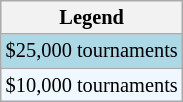<table class=wikitable style="font-size:85%">
<tr>
<th>Legend</th>
</tr>
<tr style="background:lightblue;">
<td>$25,000 tournaments</td>
</tr>
<tr style="background:#f0f8ff;">
<td>$10,000 tournaments</td>
</tr>
</table>
